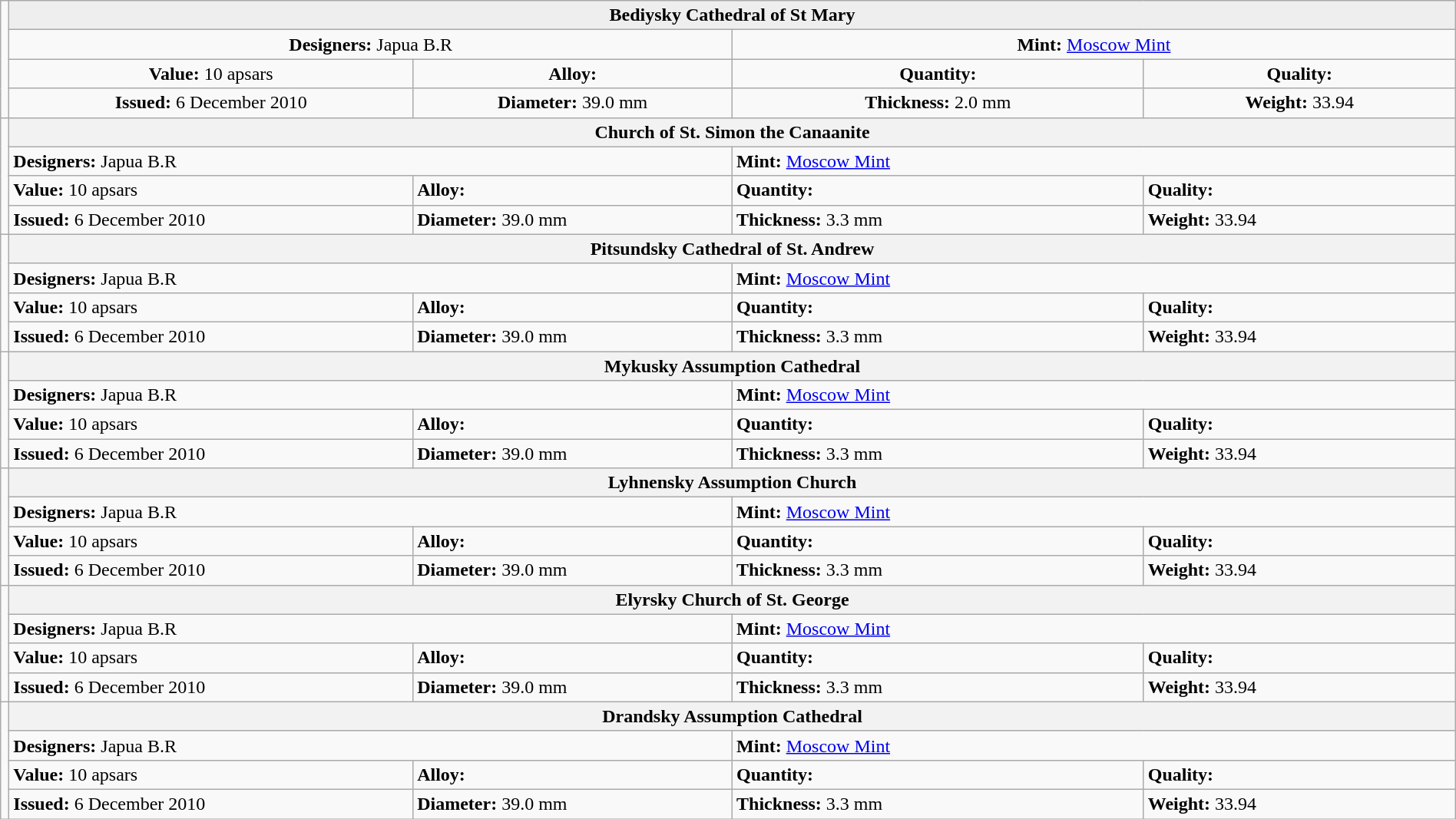<table class="wikitable" width="100%">
<tr>
<td rowspan="4" width="330px" nowrap="" align="center"></td>
<th colspan="4" align="center" style="background:#eeeeee;">Bediysky Cathedral of St Mary</th>
</tr>
<tr>
<td colspan="2" width="50%" align="center"><strong>Designers:</strong> Japua B.R</td>
<td colspan="2" width="50%" align="center"><strong>Mint:</strong> <a href='#'>Moscow Mint</a></td>
</tr>
<tr>
<td align="center"><strong>Value:</strong> 10 apsars</td>
<td align="center"><strong>Alloy:</strong></td>
<td align="center"><strong>Quantity:</strong></td>
<td align="center"><strong>Quality:</strong></td>
</tr>
<tr>
<td align="center"><strong>Issued:</strong> 6 December 2010</td>
<td align="center"><strong>Diameter:</strong> 39.0 mm</td>
<td align="center"><strong>Thickness:</strong> 2.0 mm</td>
<td align="center"><strong>Weight:</strong> 33.94</td>
</tr>
<tr>
<td rowspan="4"></td>
<th colspan="4">Church of St. Simon the Canaanite</th>
</tr>
<tr>
<td colspan="2"><strong>Designers:</strong> Japua B.R</td>
<td colspan="2"><strong>Mint:</strong> <a href='#'>Moscow Mint</a></td>
</tr>
<tr>
<td><strong>Value:</strong> 10 apsars</td>
<td><strong>Alloy:</strong></td>
<td><strong>Quantity:</strong></td>
<td><strong>Quality:</strong></td>
</tr>
<tr>
<td><strong>Issued:</strong> 6 December 2010</td>
<td><strong>Diameter:</strong> 39.0 mm</td>
<td><strong>Thickness:</strong> 3.3 mm</td>
<td><strong>Weight:</strong> 33.94</td>
</tr>
<tr>
<td rowspan="4"></td>
<th colspan="4">Pitsundsky Cathedral of St. Andrew</th>
</tr>
<tr>
<td colspan="2"><strong>Designers:</strong> Japua B.R</td>
<td colspan="2"><strong>Mint:</strong> <a href='#'>Moscow Mint</a></td>
</tr>
<tr>
<td><strong>Value:</strong> 10 apsars</td>
<td><strong>Alloy:</strong></td>
<td><strong>Quantity:</strong></td>
<td><strong>Quality:</strong></td>
</tr>
<tr>
<td><strong>Issued:</strong> 6 December 2010</td>
<td><strong>Diameter:</strong> 39.0 mm</td>
<td><strong>Thickness:</strong> 3.3 mm</td>
<td><strong>Weight:</strong> 33.94</td>
</tr>
<tr>
<td rowspan="4"></td>
<th colspan="4">Mykusky Assumption Cathedral</th>
</tr>
<tr>
<td colspan="2"><strong>Designers:</strong> Japua B.R</td>
<td colspan="2"><strong>Mint:</strong> <a href='#'>Moscow Mint</a></td>
</tr>
<tr>
<td><strong>Value:</strong> 10 apsars</td>
<td><strong>Alloy:</strong></td>
<td><strong>Quantity:</strong></td>
<td><strong>Quality:</strong></td>
</tr>
<tr>
<td><strong>Issued:</strong> 6 December 2010</td>
<td><strong>Diameter:</strong> 39.0 mm</td>
<td><strong>Thickness:</strong> 3.3 mm</td>
<td><strong>Weight:</strong> 33.94</td>
</tr>
<tr>
<td rowspan="4"></td>
<th colspan="4">Lyhnensky Assumption Church</th>
</tr>
<tr>
<td colspan="2"><strong>Designers:</strong> Japua B.R</td>
<td colspan="2"><strong>Mint:</strong> <a href='#'>Moscow Mint</a></td>
</tr>
<tr>
<td><strong>Value:</strong> 10 apsars</td>
<td><strong>Alloy:</strong></td>
<td><strong>Quantity:</strong></td>
<td><strong>Quality:</strong></td>
</tr>
<tr>
<td><strong>Issued:</strong> 6 December 2010</td>
<td><strong>Diameter:</strong> 39.0 mm</td>
<td><strong>Thickness:</strong> 3.3 mm</td>
<td><strong>Weight:</strong> 33.94</td>
</tr>
<tr>
<td rowspan="4"></td>
<th colspan="4">Elyrsky Church of St. George</th>
</tr>
<tr>
<td colspan="2"><strong>Designers:</strong> Japua B.R</td>
<td colspan="2"><strong>Mint:</strong> <a href='#'>Moscow Mint</a></td>
</tr>
<tr>
<td><strong>Value:</strong> 10 apsars</td>
<td><strong>Alloy:</strong></td>
<td><strong>Quantity:</strong></td>
<td><strong>Quality:</strong></td>
</tr>
<tr>
<td><strong>Issued:</strong> 6 December 2010</td>
<td><strong>Diameter:</strong> 39.0 mm</td>
<td><strong>Thickness:</strong> 3.3 mm</td>
<td><strong>Weight:</strong> 33.94</td>
</tr>
<tr>
<td rowspan="4"></td>
<th colspan="4">Drandsky Assumption Cathedral</th>
</tr>
<tr>
<td colspan="2"><strong>Designers:</strong> Japua B.R</td>
<td colspan="2"><strong>Mint:</strong> <a href='#'>Moscow Mint</a></td>
</tr>
<tr>
<td><strong>Value:</strong> 10 apsars</td>
<td><strong>Alloy:</strong></td>
<td><strong>Quantity:</strong></td>
<td><strong>Quality:</strong></td>
</tr>
<tr>
<td><strong>Issued:</strong> 6 December 2010</td>
<td><strong>Diameter:</strong> 39.0 mm</td>
<td><strong>Thickness:</strong> 3.3 mm</td>
<td><strong>Weight:</strong> 33.94</td>
</tr>
</table>
